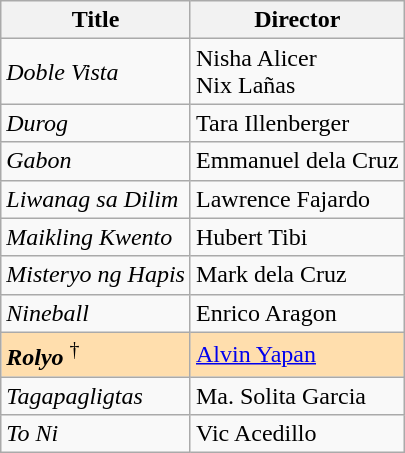<table class="wikitable">
<tr>
<th>Title</th>
<th>Director</th>
</tr>
<tr>
<td><em>Doble Vista</em></td>
<td>Nisha Alicer<br>Nix Lañas</td>
</tr>
<tr>
<td><em>Durog</em></td>
<td>Tara Illenberger</td>
</tr>
<tr>
<td><em>Gabon</em></td>
<td>Emmanuel dela Cruz</td>
</tr>
<tr>
<td><em>Liwanag sa Dilim</em></td>
<td>Lawrence Fajardo</td>
</tr>
<tr>
<td><em>Maikling Kwento</em></td>
<td>Hubert Tibi</td>
</tr>
<tr>
<td><em>Misteryo ng Hapis</em></td>
<td>Mark dela Cruz</td>
</tr>
<tr>
<td><em>Nineball</em></td>
<td>Enrico Aragon</td>
</tr>
<tr style="background:#FFDEAD;">
<td><strong><em>Rolyo</em></strong>  <sup>†</sup></td>
<td><a href='#'>Alvin Yapan</a></td>
</tr>
<tr>
<td><em>Tagapagligtas</em></td>
<td>Ma. Solita Garcia</td>
</tr>
<tr>
<td><em>To Ni</em></td>
<td>Vic Acedillo</td>
</tr>
</table>
